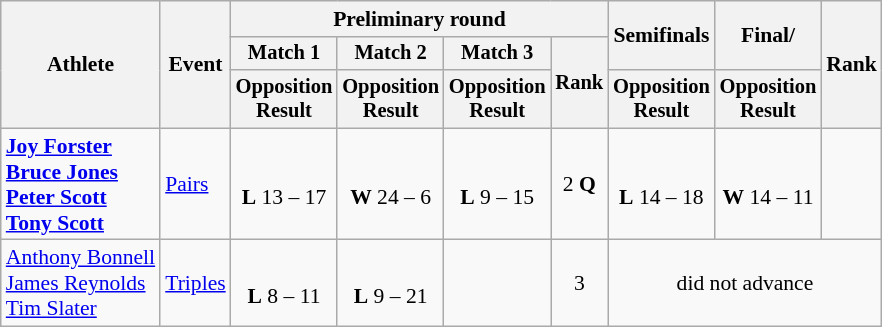<table class="wikitable" style="font-size:90%;">
<tr>
<th rowspan=3>Athlete</th>
<th rowspan=3>Event</th>
<th colspan=4>Preliminary round</th>
<th rowspan=2>Semifinals</th>
<th rowspan=2>Final/</th>
<th rowspan=3>Rank</th>
</tr>
<tr style="font-size:95%">
<th>Match 1</th>
<th>Match 2</th>
<th>Match 3</th>
<th rowspan=2>Rank</th>
</tr>
<tr style="font-size:95%">
<th>Opposition<br>Result</th>
<th>Opposition<br>Result</th>
<th>Opposition<br>Result</th>
<th>Opposition<br>Result</th>
<th>Opposition<br>Result</th>
</tr>
<tr align=center>
<td align=left><strong><a href='#'>Joy Forster</a><br><a href='#'>Bruce Jones</a><br><a href='#'>Peter Scott</a><br><a href='#'>Tony Scott</a></strong></td>
<td align=left><a href='#'>Pairs</a></td>
<td><br><strong>L</strong> 13 – 17</td>
<td><br><strong>W</strong> 24 – 6</td>
<td><br><strong>L</strong> 9 – 15</td>
<td>2 <strong>Q</strong></td>
<td><br><strong>L</strong> 14 – 18</td>
<td><br><strong>W</strong> 14 – 11</td>
<td></td>
</tr>
<tr align=center>
<td align=left><a href='#'>Anthony Bonnell</a><br><a href='#'>James Reynolds</a><br><a href='#'>Tim Slater</a></td>
<td align=left><a href='#'>Triples</a></td>
<td><br><strong>L</strong> 8 – 11</td>
<td><br><strong>L</strong> 9 – 21</td>
<td></td>
<td>3</td>
<td colspan=3>did not advance</td>
</tr>
</table>
